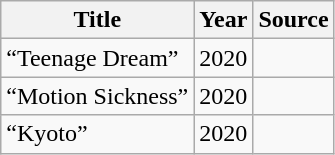<table class="wikitable">
<tr>
<th>Title</th>
<th>Year</th>
<th>Source</th>
</tr>
<tr>
<td>“Teenage Dream”</td>
<td>2020</td>
<td></td>
</tr>
<tr>
<td>“Motion Sickness”</td>
<td>2020</td>
<td></td>
</tr>
<tr>
<td>“Kyoto”</td>
<td>2020</td>
<td></td>
</tr>
</table>
